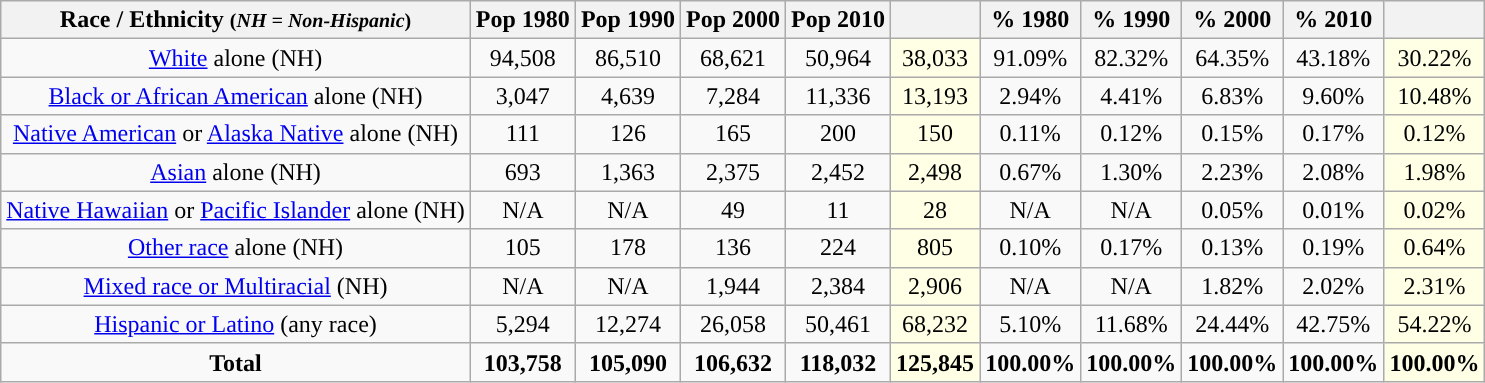<table class="wikitable" style="text-align:center;">
<tr>
<th>Race / Ethnicity <small>(<em>NH = Non-Hispanic</em>)</small></th>
<th>Pop 1980</th>
<th>Pop 1990</th>
<th>Pop 2000</th>
<th>Pop 2010</th>
<th></th>
<th>% 1980</th>
<th>% 1990</th>
<th>% 2000</th>
<th>% 2010</th>
<th></th>
</tr>
<tr>
<td><a href='#'>White</a> alone (NH)</td>
<td>94,508</td>
<td>86,510</td>
<td>68,621</td>
<td>50,964</td>
<td style='background: #ffffe6;'>38,033</td>
<td>91.09%</td>
<td>82.32%</td>
<td>64.35%</td>
<td>43.18%</td>
<td style='background: #ffffe6;'>30.22%</td>
</tr>
<tr>
<td><a href='#'>Black or African American</a> alone (NH)</td>
<td>3,047</td>
<td>4,639</td>
<td>7,284</td>
<td>11,336</td>
<td style='background: #ffffe6;'>13,193</td>
<td>2.94%</td>
<td>4.41%</td>
<td>6.83%</td>
<td>9.60%</td>
<td style='background: #ffffe6;'>10.48%</td>
</tr>
<tr>
<td><a href='#'>Native American</a> or <a href='#'>Alaska Native</a> alone (NH)</td>
<td>111</td>
<td>126</td>
<td>165</td>
<td>200</td>
<td style='background: #ffffe6;'>150</td>
<td>0.11%</td>
<td>0.12%</td>
<td>0.15%</td>
<td>0.17%</td>
<td style='background: #ffffe6;'>0.12%</td>
</tr>
<tr>
<td><a href='#'>Asian</a> alone (NH)</td>
<td>693</td>
<td>1,363</td>
<td>2,375</td>
<td>2,452</td>
<td style='background: #ffffe6;'>2,498</td>
<td>0.67%</td>
<td>1.30%</td>
<td>2.23%</td>
<td>2.08%</td>
<td style='background: #ffffe6;'>1.98%</td>
</tr>
<tr>
<td><a href='#'>Native Hawaiian</a> or <a href='#'>Pacific Islander</a> alone (NH)</td>
<td>N/A</td>
<td>N/A</td>
<td>49</td>
<td>11</td>
<td style='background: #ffffe6;'>28</td>
<td>N/A</td>
<td>N/A</td>
<td>0.05%</td>
<td>0.01%</td>
<td style='background: #ffffe6;'>0.02%</td>
</tr>
<tr>
<td><a href='#'>Other race</a> alone (NH)</td>
<td>105</td>
<td>178</td>
<td>136</td>
<td>224</td>
<td style='background: #ffffe6;'>805</td>
<td>0.10%</td>
<td>0.17%</td>
<td>0.13%</td>
<td>0.19%</td>
<td style='background: #ffffe6;'>0.64%</td>
</tr>
<tr>
<td><a href='#'>Mixed race or Multiracial</a> (NH)</td>
<td>N/A</td>
<td>N/A</td>
<td>1,944</td>
<td>2,384</td>
<td style='background: #ffffe6;'>2,906</td>
<td>N/A</td>
<td>N/A</td>
<td>1.82%</td>
<td>2.02%</td>
<td style='background: #ffffe6;'>2.31%</td>
</tr>
<tr>
<td><a href='#'>Hispanic or Latino</a> (any race)</td>
<td>5,294</td>
<td>12,274</td>
<td>26,058</td>
<td>50,461</td>
<td style='background: #ffffe6;'>68,232</td>
<td>5.10%</td>
<td>11.68%</td>
<td>24.44%</td>
<td>42.75%</td>
<td style='background: #ffffe6;'>54.22%</td>
</tr>
<tr>
<td><strong>Total</strong></td>
<td><strong>103,758</strong></td>
<td><strong>105,090</strong></td>
<td><strong>106,632</strong></td>
<td><strong>118,032</strong></td>
<td style='background: #ffffe6;'><strong>125,845</strong></td>
<td><strong>100.00%</strong></td>
<td><strong>100.00%</strong></td>
<td><strong>100.00%</strong></td>
<td><strong>100.00%</strong></td>
<td style='background: #ffffe6;'><strong>100.00%</strong></td>
</tr>
</table>
